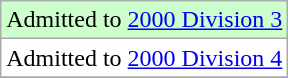<table class="wikitable">
<tr width=10px bgcolor="#ccffcc">
<td>Admitted to <a href='#'>2000 Division 3</a></td>
</tr>
<tr width=10px bgcolor="#ffffff">
<td>Admitted to <a href='#'>2000 Division 4</a></td>
</tr>
<tr>
</tr>
</table>
